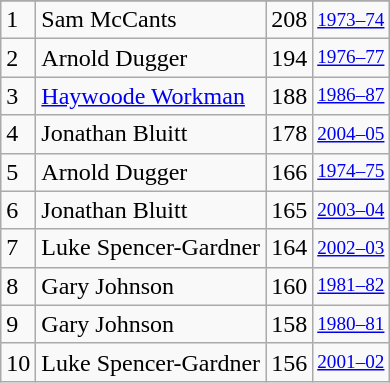<table class="wikitable">
<tr>
</tr>
<tr>
<td>1</td>
<td>Sam McCants</td>
<td>208</td>
<td style="font-size:80%;"><a href='#'>1973–74</a></td>
</tr>
<tr>
<td>2</td>
<td>Arnold Dugger</td>
<td>194</td>
<td style="font-size:80%;"><a href='#'>1976–77</a></td>
</tr>
<tr>
<td>3</td>
<td><a href='#'>Haywoode Workman</a></td>
<td>188</td>
<td style="font-size:80%;"><a href='#'>1986–87</a></td>
</tr>
<tr>
<td>4</td>
<td>Jonathan Bluitt</td>
<td>178</td>
<td style="font-size:80%;"><a href='#'>2004–05</a></td>
</tr>
<tr>
<td>5</td>
<td>Arnold Dugger</td>
<td>166</td>
<td style="font-size:80%;"><a href='#'>1974–75</a></td>
</tr>
<tr>
<td>6</td>
<td>Jonathan Bluitt</td>
<td>165</td>
<td style="font-size:80%;"><a href='#'>2003–04</a></td>
</tr>
<tr>
<td>7</td>
<td>Luke Spencer-Gardner</td>
<td>164</td>
<td style="font-size:80%;"><a href='#'>2002–03</a></td>
</tr>
<tr>
<td>8</td>
<td>Gary Johnson</td>
<td>160</td>
<td style="font-size:80%;"><a href='#'>1981–82</a></td>
</tr>
<tr>
<td>9</td>
<td>Gary Johnson</td>
<td>158</td>
<td style="font-size:80%;"><a href='#'>1980–81</a></td>
</tr>
<tr>
<td>10</td>
<td>Luke Spencer-Gardner</td>
<td>156</td>
<td style="font-size:80%;"><a href='#'>2001–02</a></td>
</tr>
</table>
